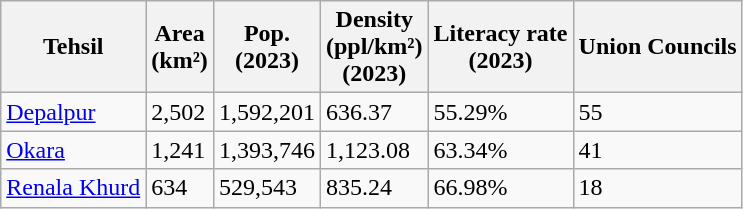<table class="wikitable sortable static-row-numbers static-row-header-hash">
<tr>
<th>Tehsil</th>
<th>Area<br>(km²)</th>
<th>Pop.<br>(2023)</th>
<th>Density<br>(ppl/km²)<br>(2023)</th>
<th>Literacy rate<br>(2023)</th>
<th>Union Councils</th>
</tr>
<tr>
<td><a href='#'>Depalpur</a></td>
<td>2,502</td>
<td>1,592,201</td>
<td>636.37</td>
<td>55.29%</td>
<td>55</td>
</tr>
<tr>
<td><a href='#'>Okara</a></td>
<td>1,241</td>
<td>1,393,746</td>
<td>1,123.08</td>
<td>63.34%</td>
<td>41</td>
</tr>
<tr>
<td><a href='#'>Renala Khurd</a></td>
<td>634</td>
<td>529,543</td>
<td>835.24</td>
<td>66.98%</td>
<td>18</td>
</tr>
</table>
